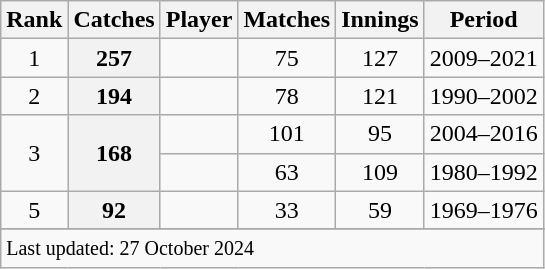<table class="wikitable plainrowheaders sortable">
<tr>
<th scope=col>Rank</th>
<th scope=col>Catches</th>
<th scope=col>Player</th>
<th scope=col>Matches</th>
<th scope=col>Innings</th>
<th scope=col>Period</th>
</tr>
<tr>
<td align=center>1</td>
<th scope=row style=text-align:center;>257</th>
<td></td>
<td align=center>75</td>
<td align=center>127</td>
<td>2009–2021</td>
</tr>
<tr>
<td align=center>2</td>
<th scope=row style=text-align:center;>194</th>
<td></td>
<td align=center>78</td>
<td align=center>121</td>
<td>1990–2002</td>
</tr>
<tr>
<td align=center rowspan=2>3</td>
<th scope=row style=text-align:center; rowspan=2>168</th>
<td></td>
<td align=center>101</td>
<td align=center>95</td>
<td>2004–2016</td>
</tr>
<tr>
<td></td>
<td align=center>63</td>
<td align=center>109</td>
<td>1980–1992</td>
</tr>
<tr>
<td align=center>5</td>
<th scope=row style=text-align:center;>92</th>
<td></td>
<td align=center>33</td>
<td align=center>59</td>
<td>1969–1976</td>
</tr>
<tr>
</tr>
<tr class=sortbottom>
<td colspan=6><small>Last updated: 27 October 2024</small></td>
</tr>
</table>
